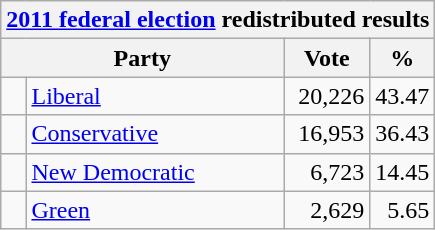<table class="wikitable">
<tr>
<th colspan="4"><a href='#'>2011 federal election</a> redistributed results</th>
</tr>
<tr>
<th bgcolor="#DDDDFF" width="130px" colspan="2">Party</th>
<th bgcolor="#DDDDFF" width="50px">Vote</th>
<th bgcolor="#DDDDFF" width="30px">%</th>
</tr>
<tr>
<td> </td>
<td><a href='#'>Liberal</a></td>
<td align="right">20,226</td>
<td align="right">43.47</td>
</tr>
<tr>
<td> </td>
<td><a href='#'>Conservative</a></td>
<td align="right">16,953</td>
<td align="right">36.43</td>
</tr>
<tr>
<td> </td>
<td><a href='#'>New Democratic</a></td>
<td align="right">6,723</td>
<td align="right">14.45</td>
</tr>
<tr>
<td> </td>
<td><a href='#'>Green</a></td>
<td align="right">2,629</td>
<td align="right">5.65</td>
</tr>
</table>
